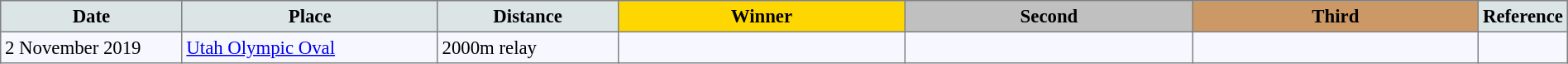<table bgcolor="#f7f8ff" cellpadding="3" cellspacing="0" border="1" style="font-size: 95%; border: gray solid 1px; border-collapse: collapse;">
<tr bgcolor="#cccccc" (1>
<td width="150" align="center" bgcolor="#dce5e5"><strong>Date</strong></td>
<td width="220" align="center" bgcolor="#dce5e5"><strong>Place</strong></td>
<td width="150" align="center" bgcolor="#dce5e5"><strong>Distance</strong></td>
<td align="center" bgcolor="gold" width="250"><strong>Winner</strong></td>
<td align="center" bgcolor="silver" width="250"><strong>Second</strong></td>
<td width="250" align="center" bgcolor="#cc9966"><strong>Third</strong></td>
<td width="30" align="center" bgcolor="#dce5e5"><strong>Reference</strong></td>
</tr>
<tr align="left">
<td>2 November 2019</td>
<td><a href='#'>Utah Olympic Oval</a></td>
<td>2000m relay</td>
<td></td>
<td></td>
<td></td>
<td> </td>
</tr>
</table>
